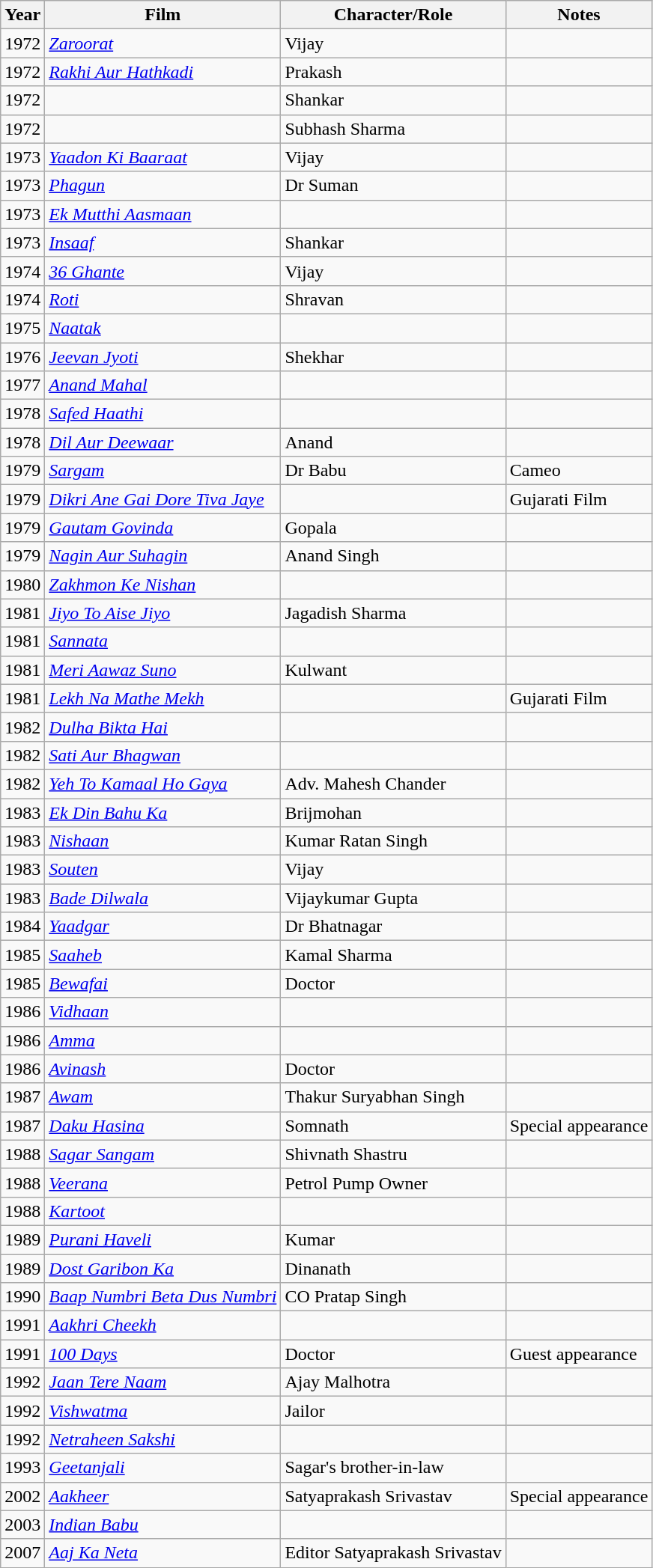<table class="wikitable sortable">
<tr>
<th>Year</th>
<th>Film</th>
<th>Character/Role</th>
<th>Notes</th>
</tr>
<tr>
<td>1972</td>
<td><em><a href='#'>Zaroorat</a></em></td>
<td>Vijay</td>
<td></td>
</tr>
<tr>
<td>1972</td>
<td><em><a href='#'>Rakhi Aur Hathkadi</a></em></td>
<td>Prakash</td>
<td></td>
</tr>
<tr>
<td>1972</td>
<td></td>
<td>Shankar</td>
<td></td>
</tr>
<tr>
<td>1972</td>
<td></td>
<td>Subhash Sharma</td>
<td></td>
</tr>
<tr>
<td>1973</td>
<td><em><a href='#'>Yaadon Ki Baaraat</a></em></td>
<td>Vijay</td>
<td></td>
</tr>
<tr>
<td>1973</td>
<td><em><a href='#'>Phagun</a></em></td>
<td>Dr Suman</td>
<td></td>
</tr>
<tr>
<td>1973</td>
<td><em><a href='#'>Ek Mutthi Aasmaan</a></em></td>
<td></td>
<td></td>
</tr>
<tr>
<td>1973</td>
<td><em><a href='#'>Insaaf</a></em></td>
<td>Shankar</td>
<td></td>
</tr>
<tr>
<td>1974</td>
<td><em><a href='#'>36 Ghante</a></em></td>
<td>Vijay</td>
<td></td>
</tr>
<tr>
<td>1974</td>
<td><em><a href='#'>Roti</a></em></td>
<td>Shravan</td>
<td></td>
</tr>
<tr>
<td>1975</td>
<td><em><a href='#'>Naatak</a></em></td>
<td></td>
<td></td>
</tr>
<tr>
<td>1976</td>
<td><em><a href='#'>Jeevan Jyoti</a></em></td>
<td>Shekhar</td>
<td></td>
</tr>
<tr>
<td>1977</td>
<td><em><a href='#'>Anand Mahal</a></em></td>
<td></td>
<td></td>
</tr>
<tr>
<td>1978</td>
<td><em><a href='#'>Safed Haathi</a></em></td>
<td></td>
<td></td>
</tr>
<tr>
<td>1978</td>
<td><em><a href='#'>Dil Aur Deewaar</a></em></td>
<td>Anand</td>
<td></td>
</tr>
<tr>
<td>1979</td>
<td><em><a href='#'>Sargam</a></em></td>
<td>Dr Babu</td>
<td>Cameo</td>
</tr>
<tr>
<td>1979</td>
<td><em><a href='#'>Dikri Ane Gai Dore Tiva Jaye</a></em></td>
<td></td>
<td>Gujarati Film</td>
</tr>
<tr>
<td>1979</td>
<td><em><a href='#'>Gautam Govinda</a></em></td>
<td>Gopala</td>
<td></td>
</tr>
<tr>
<td>1979</td>
<td><em><a href='#'>Nagin Aur Suhagin</a></em></td>
<td>Anand Singh</td>
<td></td>
</tr>
<tr>
<td>1980</td>
<td><em><a href='#'>Zakhmon Ke Nishan</a></em></td>
<td></td>
<td></td>
</tr>
<tr>
<td>1981</td>
<td><em><a href='#'>Jiyo To Aise Jiyo</a></em></td>
<td>Jagadish Sharma</td>
<td></td>
</tr>
<tr>
<td>1981</td>
<td><em><a href='#'>Sannata</a></em></td>
<td></td>
<td></td>
</tr>
<tr>
<td>1981</td>
<td><em><a href='#'>Meri Aawaz Suno</a></em></td>
<td>Kulwant</td>
<td></td>
</tr>
<tr>
<td>1981</td>
<td><em><a href='#'>Lekh Na Mathe Mekh</a></em></td>
<td></td>
<td>Gujarati Film</td>
</tr>
<tr>
<td>1982</td>
<td><em><a href='#'>Dulha Bikta Hai</a></em></td>
<td></td>
<td></td>
</tr>
<tr>
<td>1982</td>
<td><em><a href='#'>Sati Aur Bhagwan</a></em></td>
<td></td>
<td></td>
</tr>
<tr>
<td>1982</td>
<td><em><a href='#'>Yeh To Kamaal Ho Gaya</a></em></td>
<td>Adv. Mahesh Chander</td>
<td></td>
</tr>
<tr>
<td>1983</td>
<td><em><a href='#'>Ek Din Bahu Ka</a></em></td>
<td>Brijmohan</td>
<td></td>
</tr>
<tr>
<td>1983</td>
<td><em><a href='#'>Nishaan</a></em></td>
<td>Kumar Ratan Singh</td>
<td></td>
</tr>
<tr>
<td>1983</td>
<td><em><a href='#'>Souten</a></em></td>
<td>Vijay</td>
<td></td>
</tr>
<tr>
<td>1983</td>
<td><em><a href='#'>Bade Dilwala</a></em></td>
<td>Vijaykumar Gupta</td>
<td></td>
</tr>
<tr>
<td>1984</td>
<td><em><a href='#'>Yaadgar</a></em></td>
<td>Dr Bhatnagar</td>
<td></td>
</tr>
<tr>
<td>1985</td>
<td><em><a href='#'>Saaheb</a></em></td>
<td>Kamal Sharma</td>
<td></td>
</tr>
<tr>
<td>1985</td>
<td><em><a href='#'>Bewafai</a></em></td>
<td>Doctor</td>
<td></td>
</tr>
<tr>
<td>1986</td>
<td><em><a href='#'>Vidhaan</a></em></td>
<td></td>
<td></td>
</tr>
<tr>
<td>1986</td>
<td><em><a href='#'>Amma</a></em></td>
<td></td>
<td></td>
</tr>
<tr>
<td>1986</td>
<td><em><a href='#'>Avinash</a></em></td>
<td>Doctor</td>
<td></td>
</tr>
<tr>
<td>1987</td>
<td><em><a href='#'>Awam</a></em></td>
<td>Thakur Suryabhan Singh</td>
<td></td>
</tr>
<tr>
<td>1987</td>
<td><em><a href='#'>Daku Hasina</a></em></td>
<td>Somnath</td>
<td>Special appearance</td>
</tr>
<tr>
<td>1988</td>
<td><em><a href='#'>Sagar Sangam</a></em></td>
<td>Shivnath Shastru</td>
<td></td>
</tr>
<tr>
<td>1988</td>
<td><em><a href='#'>Veerana</a></em></td>
<td>Petrol Pump Owner</td>
<td></td>
</tr>
<tr>
<td>1988</td>
<td><em><a href='#'>Kartoot</a></em></td>
<td></td>
<td></td>
</tr>
<tr>
<td>1989</td>
<td><em><a href='#'>Purani Haveli</a></em></td>
<td>Kumar</td>
<td></td>
</tr>
<tr>
<td>1989</td>
<td><em><a href='#'>Dost Garibon Ka</a></em></td>
<td>Dinanath</td>
<td></td>
</tr>
<tr>
<td>1990</td>
<td><em><a href='#'>Baap Numbri Beta Dus Numbri</a></em></td>
<td>CO Pratap Singh</td>
<td></td>
</tr>
<tr>
<td>1991</td>
<td><em><a href='#'>Aakhri Cheekh</a></em></td>
<td></td>
<td></td>
</tr>
<tr>
<td>1991</td>
<td><em><a href='#'>100 Days</a></em></td>
<td>Doctor</td>
<td>Guest appearance</td>
</tr>
<tr>
<td>1992</td>
<td><em><a href='#'>Jaan Tere Naam</a></em></td>
<td>Ajay Malhotra</td>
<td></td>
</tr>
<tr>
<td>1992</td>
<td><em><a href='#'>Vishwatma</a></em></td>
<td>Jailor</td>
<td></td>
</tr>
<tr>
<td>1992</td>
<td><em><a href='#'>Netraheen Sakshi</a></em></td>
<td></td>
<td></td>
</tr>
<tr>
<td>1993</td>
<td><em><a href='#'>Geetanjali</a></em></td>
<td>Sagar's brother-in-law</td>
<td></td>
</tr>
<tr>
<td>2002</td>
<td><em><a href='#'>Aakheer</a></em></td>
<td>Satyaprakash Srivastav</td>
<td>Special appearance</td>
</tr>
<tr>
<td>2003</td>
<td><em><a href='#'>Indian Babu</a></em></td>
<td></td>
<td></td>
</tr>
<tr>
<td>2007</td>
<td><em><a href='#'>Aaj Ka Neta</a></em></td>
<td>Editor Satyaprakash Srivastav</td>
<td></td>
</tr>
</table>
